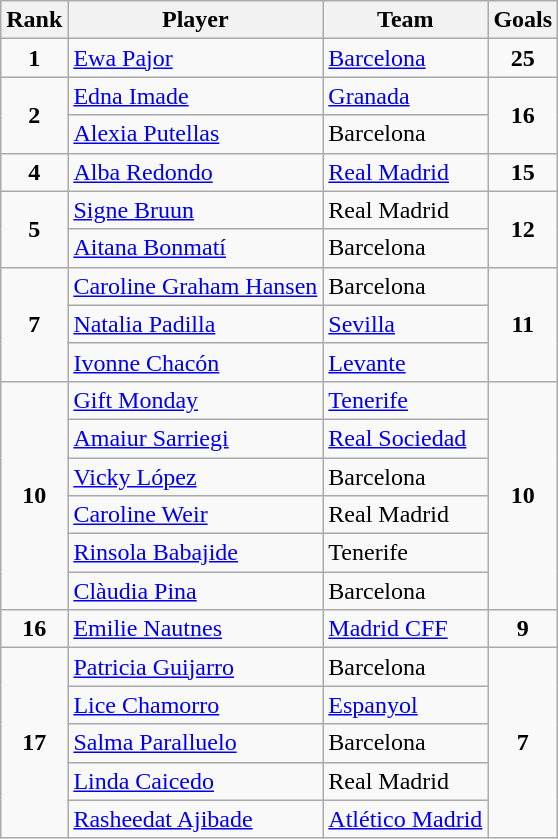<table class="wikitable" style="text-align:center">
<tr>
<th>Rank</th>
<th>Player</th>
<th>Team</th>
<th>Goals</th>
</tr>
<tr>
<td><strong>1</strong></td>
<td align="left"> <a href='#'>Ewa Pajor</a></td>
<td align="left"><a href='#'>Barcelona</a></td>
<td><strong>25</strong></td>
</tr>
<tr>
<td rowspan=2><strong>2</strong></td>
<td align="left"> <a href='#'>Edna Imade</a></td>
<td align="left"><a href='#'>Granada</a></td>
<td rowspan=2><strong>16</strong></td>
</tr>
<tr>
<td align="left"> <a href='#'>Alexia Putellas</a></td>
<td align="left">Barcelona</td>
</tr>
<tr>
<td><strong>4</strong></td>
<td align="left"> <a href='#'>Alba Redondo</a></td>
<td align="left"><a href='#'>Real Madrid</a></td>
<td><strong>15</strong></td>
</tr>
<tr>
<td rowspan=2><strong>5</strong></td>
<td align="left"> <a href='#'>Signe Bruun</a></td>
<td align="left">Real Madrid</td>
<td rowspan=2><strong>12</strong></td>
</tr>
<tr>
<td align="left"> <a href='#'>Aitana Bonmatí</a></td>
<td align="left">Barcelona</td>
</tr>
<tr>
<td rowspan=3><strong>7</strong></td>
<td align="left"> <a href='#'>Caroline Graham Hansen</a></td>
<td align="left">Barcelona</td>
<td rowspan=3><strong>11</strong></td>
</tr>
<tr>
<td align="left"> <a href='#'>Natalia Padilla</a></td>
<td align="left"><a href='#'>Sevilla</a></td>
</tr>
<tr>
<td align="left"> <a href='#'>Ivonne Chacón</a></td>
<td align="left"><a href='#'>Levante</a></td>
</tr>
<tr>
<td rowspan=6><strong>10</strong></td>
<td align="left"> <a href='#'>Gift Monday</a></td>
<td align="left"><a href='#'>Tenerife</a></td>
<td rowspan=6><strong>10</strong></td>
</tr>
<tr>
<td align="left"> <a href='#'>Amaiur Sarriegi</a></td>
<td align="left"><a href='#'>Real Sociedad</a></td>
</tr>
<tr>
<td align="left"> <a href='#'>Vicky López</a></td>
<td align="left">Barcelona</td>
</tr>
<tr>
<td align="left"> <a href='#'>Caroline Weir</a></td>
<td align="left">Real Madrid</td>
</tr>
<tr>
<td align="left"> <a href='#'>Rinsola Babajide</a></td>
<td align="left">Tenerife</td>
</tr>
<tr>
<td align="left"> <a href='#'>Clàudia Pina</a></td>
<td align="left">Barcelona</td>
</tr>
<tr>
<td><strong>16</strong></td>
<td align="left"> <a href='#'>Emilie Nautnes</a></td>
<td align="left"><a href='#'>Madrid CFF</a></td>
<td><strong>9</strong></td>
</tr>
<tr>
<td rowspan=5><strong>17</strong></td>
<td align="left"> <a href='#'>Patricia Guijarro</a></td>
<td align="left">Barcelona</td>
<td rowspan=5><strong>7</strong></td>
</tr>
<tr>
<td align="left"> <a href='#'>Lice Chamorro</a></td>
<td align="left"><a href='#'>Espanyol</a></td>
</tr>
<tr>
<td align="left"> <a href='#'>Salma Paralluelo</a></td>
<td align="left">Barcelona</td>
</tr>
<tr>
<td align="left"> <a href='#'>Linda Caicedo</a></td>
<td align="left">Real Madrid</td>
</tr>
<tr>
<td align="left"> <a href='#'>Rasheedat Ajibade</a></td>
<td align="left"><a href='#'>Atlético Madrid</a></td>
</tr>
</table>
